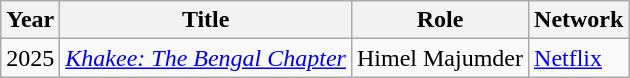<table class="wikitable">
<tr>
<th>Year</th>
<th>Title</th>
<th>Role</th>
<th>Network</th>
</tr>
<tr>
<td>2025</td>
<td><a href='#'><em>Khakee: The Bengal Chapter</em></a></td>
<td>Himel Majumder</td>
<td><a href='#'>Netflix</a></td>
</tr>
</table>
